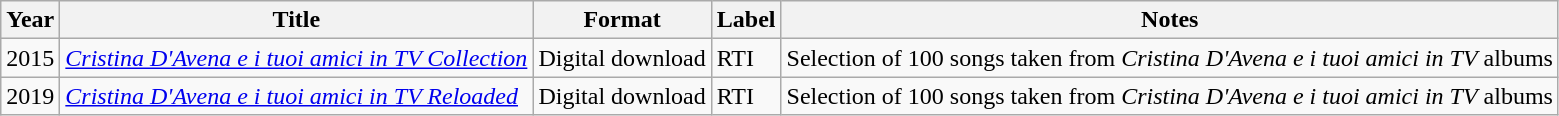<table class=wikitable>
<tr>
<th>Year</th>
<th>Title</th>
<th>Format</th>
<th>Label</th>
<th>Notes</th>
</tr>
<tr>
<td>2015</td>
<td><em><a href='#'>Cristina D'Avena e i tuoi amici in TV Collection</a></em></td>
<td>Digital download</td>
<td>RTI</td>
<td>Selection of 100 songs taken from <em>Cristina D'Avena e i tuoi amici in TV</em> albums</td>
</tr>
<tr>
<td>2019</td>
<td><em><a href='#'>Cristina D'Avena e i tuoi amici in TV Reloaded</a></em></td>
<td>Digital download</td>
<td>RTI</td>
<td>Selection of 100 songs taken from <em>Cristina D'Avena e i tuoi amici in TV</em> albums</td>
</tr>
</table>
